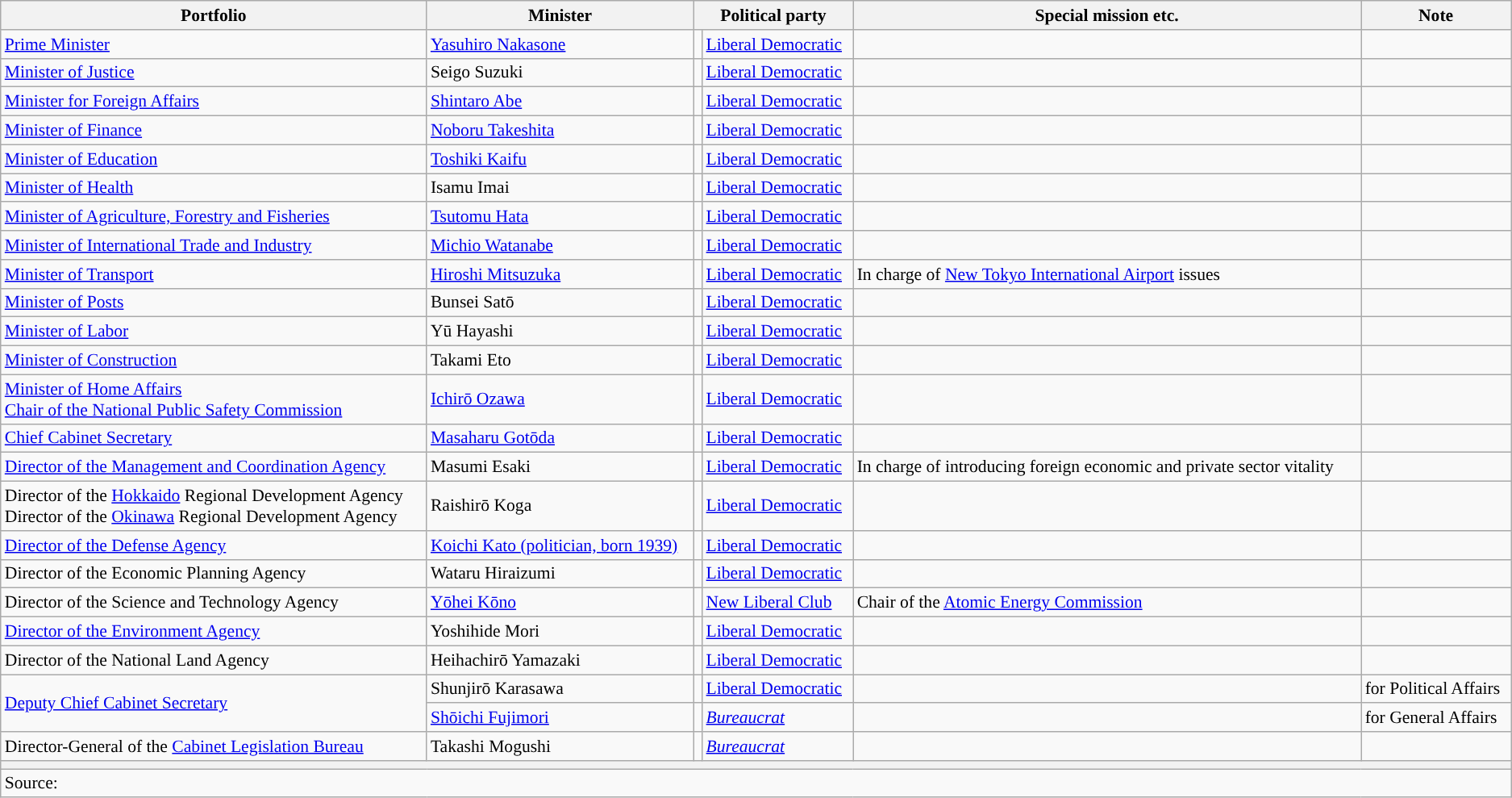<table class="wikitable unsortable" style="font-size: 90%;">
<tr>
<th scope="col">Portfolio</th>
<th scope="col">Minister</th>
<th colspan=2 scope="col">Political party</th>
<th scope="col">Special mission etc.</th>
<th scope="col">Note</th>
</tr>
<tr>
<td><a href='#'>Prime Minister</a></td>
<td><a href='#'>Yasuhiro Nakasone</a></td>
<td width="0.5%" style="background:"></td>
<td><a href='#'>Liberal Democratic</a></td>
<td></td>
<td></td>
</tr>
<tr>
<td><a href='#'>Minister of Justice</a></td>
<td>Seigo Suzuki</td>
<td width="0.5%" style="background:"></td>
<td><a href='#'>Liberal Democratic</a></td>
<td></td>
<td></td>
</tr>
<tr>
<td><a href='#'>Minister for Foreign Affairs</a></td>
<td><a href='#'>Shintaro Abe</a></td>
<td width="0.5%" style="background:"></td>
<td><a href='#'>Liberal Democratic</a></td>
<td></td>
<td></td>
</tr>
<tr>
<td><a href='#'>Minister of Finance</a></td>
<td><a href='#'>Noboru Takeshita</a></td>
<td width="0.5%" style="background:"></td>
<td><a href='#'>Liberal Democratic</a></td>
<td></td>
<td></td>
</tr>
<tr>
<td><a href='#'>Minister of Education</a></td>
<td><a href='#'>Toshiki Kaifu</a></td>
<td width="0.5%" style="background:"></td>
<td><a href='#'>Liberal Democratic</a></td>
<td></td>
<td></td>
</tr>
<tr>
<td><a href='#'>Minister of Health</a></td>
<td>Isamu Imai</td>
<td width="0.5%" style="background:"></td>
<td><a href='#'>Liberal Democratic</a></td>
<td></td>
<td></td>
</tr>
<tr>
<td><a href='#'>Minister of Agriculture, Forestry and Fisheries</a></td>
<td><a href='#'>Tsutomu Hata</a></td>
<td width="0.5%" style="background:"></td>
<td><a href='#'>Liberal Democratic</a></td>
<td></td>
<td></td>
</tr>
<tr>
<td><a href='#'>Minister of International Trade and Industry</a></td>
<td><a href='#'>Michio Watanabe</a></td>
<td width="0.5%" style="background:"></td>
<td><a href='#'>Liberal Democratic</a></td>
<td></td>
<td></td>
</tr>
<tr>
<td><a href='#'>Minister of Transport</a></td>
<td><a href='#'>Hiroshi Mitsuzuka</a></td>
<td width="0.5%" style="background:"></td>
<td><a href='#'>Liberal Democratic</a></td>
<td>In charge of <a href='#'>New Tokyo International Airport</a> issues</td>
<td></td>
</tr>
<tr>
<td><a href='#'>Minister of Posts</a></td>
<td>Bunsei Satō</td>
<td width="0.5%" style="background:"></td>
<td><a href='#'>Liberal Democratic</a></td>
<td></td>
<td></td>
</tr>
<tr>
<td><a href='#'>Minister of Labor</a></td>
<td>Yū Hayashi</td>
<td width="0.5%" style="background:"></td>
<td><a href='#'>Liberal Democratic</a></td>
<td></td>
<td></td>
</tr>
<tr>
<td><a href='#'>Minister of Construction</a></td>
<td>Takami Eto</td>
<td width="0.5%" style="background:"></td>
<td><a href='#'>Liberal Democratic</a></td>
<td></td>
<td></td>
</tr>
<tr>
<td><a href='#'>Minister of Home Affairs</a><br><a href='#'>Chair of the National Public Safety Commission</a></td>
<td><a href='#'>Ichirō Ozawa</a></td>
<td width="0.5%" style="background:"></td>
<td><a href='#'>Liberal Democratic</a></td>
<td></td>
<td></td>
</tr>
<tr>
<td><a href='#'>Chief Cabinet Secretary</a></td>
<td><a href='#'>Masaharu Gotōda</a></td>
<td width="0.5%" style="background:"></td>
<td><a href='#'>Liberal Democratic</a></td>
<td></td>
<td></td>
</tr>
<tr>
<td><a href='#'>Director of the Management and Coordination Agency</a></td>
<td>Masumi Esaki</td>
<td width="0.5%" style="background:"></td>
<td><a href='#'>Liberal Democratic</a></td>
<td>In charge of introducing foreign economic and private sector vitality</td>
<td></td>
</tr>
<tr>
<td>Director of the <a href='#'>Hokkaido</a> Regional Development Agency<br>Director of the <a href='#'>Okinawa</a> Regional Development Agency</td>
<td>Raishirō Koga</td>
<td width="0.5%" style="background:"></td>
<td><a href='#'>Liberal Democratic</a></td>
<td></td>
<td></td>
</tr>
<tr>
<td><a href='#'>Director of the Defense Agency</a></td>
<td><a href='#'>Koichi Kato (politician, born 1939)</a></td>
<td width="0.5%" style="background:"></td>
<td><a href='#'>Liberal Democratic</a></td>
<td></td>
<td></td>
</tr>
<tr>
<td>Director of the Economic Planning Agency</td>
<td>Wataru Hiraizumi</td>
<td width="0.5%" style="background:"></td>
<td><a href='#'>Liberal Democratic</a></td>
<td></td>
<td></td>
</tr>
<tr>
<td>Director of the Science and Technology Agency</td>
<td><a href='#'>Yōhei Kōno</a></td>
<td width="0.5%" style="background:"></td>
<td><a href='#'>New Liberal Club</a></td>
<td>Chair of the <a href='#'>Atomic Energy Commission</a></td>
<td></td>
</tr>
<tr>
<td><a href='#'>Director of the Environment Agency</a></td>
<td>Yoshihide Mori</td>
<td width="0.5%" style="background:"></td>
<td><a href='#'>Liberal Democratic</a></td>
<td></td>
<td></td>
</tr>
<tr>
<td>Director of the National Land Agency</td>
<td>Heihachirō Yamazaki</td>
<td width="0.5%" style="background:"></td>
<td><a href='#'>Liberal Democratic</a></td>
<td></td>
<td></td>
</tr>
<tr>
<td rowspan=2><a href='#'>Deputy Chief Cabinet Secretary</a></td>
<td>Shunjirō Karasawa</td>
<td width="0.5%" style="background:"></td>
<td><a href='#'>Liberal Democratic</a></td>
<td></td>
<td>for Political Affairs</td>
</tr>
<tr>
<td><a href='#'>Shōichi Fujimori</a></td>
<td width="0.5%" style="background:"></td>
<td><em><a href='#'>Bureaucrat</a></em></td>
<td></td>
<td>for General Affairs</td>
</tr>
<tr>
<td>Director-General of the <a href='#'>Cabinet Legislation Bureau</a></td>
<td>Takashi Mogushi</td>
<td width="0.5%" style="background:"></td>
<td><em><a href='#'>Bureaucrat</a></em></td>
<td></td>
<td></td>
</tr>
<tr>
<th colspan="6"></th>
</tr>
<tr>
<td colspan="6">Source:</td>
</tr>
</table>
